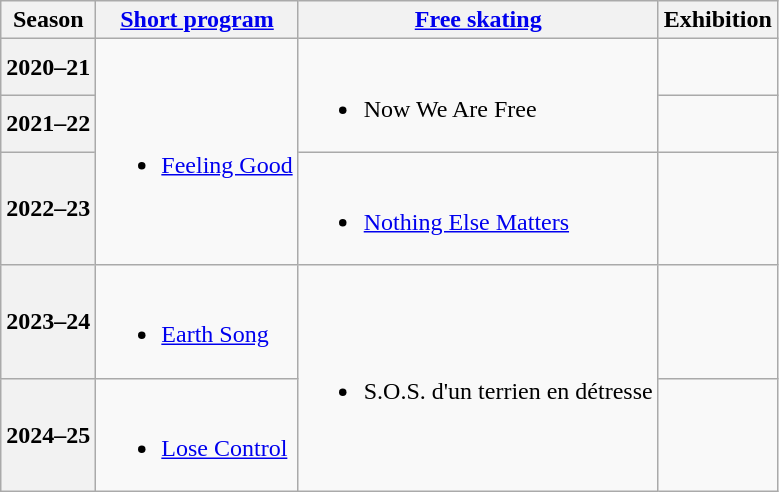<table class="wikitable unsortable" style="text-align:left">
<tr>
<th>Season</th>
<th><a href='#'>Short program</a></th>
<th><a href='#'>Free skating</a></th>
<th>Exhibition</th>
</tr>
<tr>
<th scope="row">2020–21</th>
<td rowspan=3><br><ul><li><a href='#'>Feeling Good</a> <br> </li></ul></td>
<td rowspan=2><br><ul><li>Now We Are Free <br> </li></ul></td>
<td></td>
</tr>
<tr>
<th scope="row">2021–22</th>
<td></td>
</tr>
<tr>
<th scope="row">2022–23 <br> </th>
<td><br><ul><li><a href='#'>Nothing Else Matters</a> <br> </li></ul></td>
<td></td>
</tr>
<tr>
<th scope="row">2023–24 <br> </th>
<td><br><ul><li><a href='#'>Earth Song</a> <br> </li></ul></td>
<td rowspan=2><br><ul><li>S.O.S. d'un terrien en détresse <br> </li></ul></td>
<td></td>
</tr>
<tr>
<th scope="row">2024–25 <br> </th>
<td><br><ul><li><a href='#'>Lose Control</a> <br> </li></ul></td>
<td></td>
</tr>
</table>
